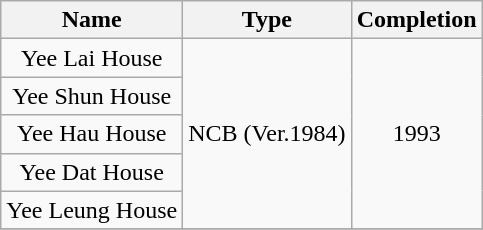<table class="wikitable" style="text-align: center">
<tr>
<th>Name</th>
<th>Type</th>
<th>Completion</th>
</tr>
<tr>
<td>Yee Lai House</td>
<td rowspan="5">NCB (Ver.1984)</td>
<td rowspan="5">1993</td>
</tr>
<tr>
<td>Yee Shun House</td>
</tr>
<tr>
<td>Yee Hau House</td>
</tr>
<tr>
<td>Yee Dat House</td>
</tr>
<tr>
<td>Yee Leung House</td>
</tr>
<tr>
</tr>
</table>
